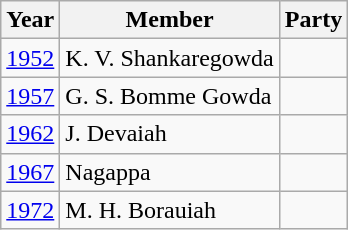<table class="wikitable">
<tr>
<th>Year</th>
<th>Member</th>
<th colspan=2>Party</th>
</tr>
<tr>
<td><a href='#'>1952</a></td>
<td>K. V. Shankaregowda</td>
<td></td>
</tr>
<tr>
<td><a href='#'>1957</a></td>
<td>G. S. Bomme Gowda</td>
<td></td>
</tr>
<tr>
<td><a href='#'>1962</a></td>
<td>J. Devaiah</td>
</tr>
<tr>
<td><a href='#'>1967</a></td>
<td>Nagappa</td>
<td></td>
</tr>
<tr>
<td><a href='#'>1972</a></td>
<td>M. H. Borauiah</td>
</tr>
</table>
